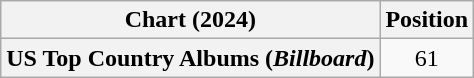<table class="wikitable plainrowheaders" style="text-align:center">
<tr>
<th scope="col">Chart (2024)</th>
<th scope="col">Position</th>
</tr>
<tr>
<th scope="row">US Top Country Albums (<em>Billboard</em>)</th>
<td>61</td>
</tr>
</table>
